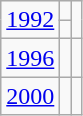<table class="wikitable">
<tr>
<td rowspan="2"><a href='#'>1992</a></td>
<td></td>
<td rowspan="2"></td>
</tr>
<tr>
<td></td>
</tr>
<tr>
<td><a href='#'>1996</a></td>
<td></td>
<td></td>
</tr>
<tr>
<td><a href='#'>2000</a></td>
<td></td>
<td></td>
</tr>
</table>
